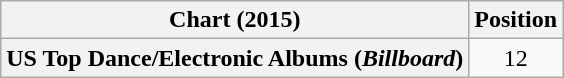<table class="wikitable plainrowheaders" style="text-align:center">
<tr>
<th scope="col">Chart (2015)</th>
<th scope="col">Position</th>
</tr>
<tr>
<th scope="row">US Top Dance/Electronic Albums (<em>Billboard</em>)</th>
<td>12</td>
</tr>
</table>
